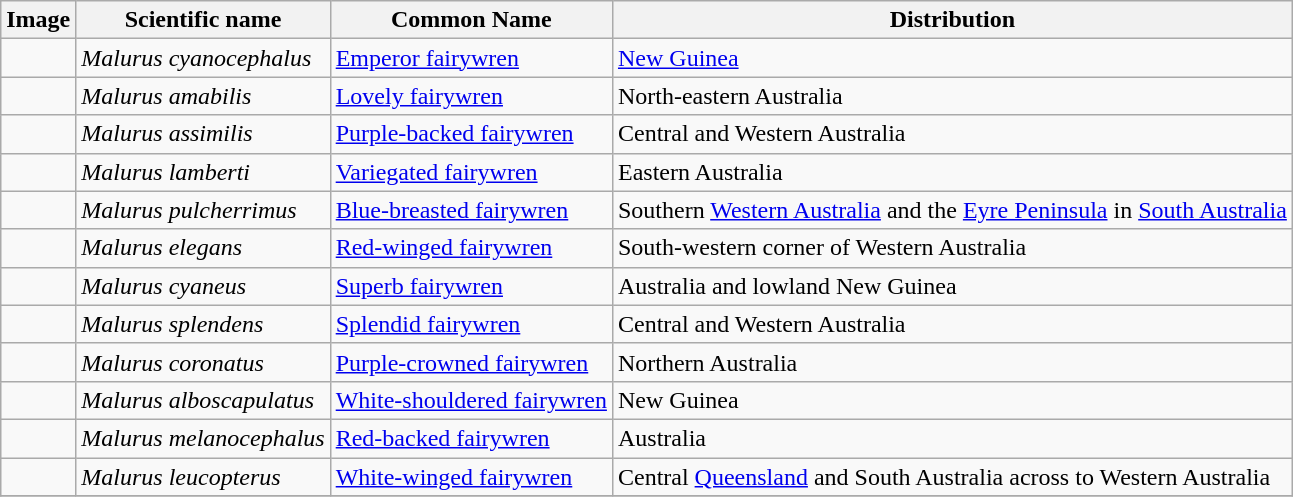<table class="wikitable">
<tr>
<th>Image</th>
<th>Scientific name</th>
<th>Common Name</th>
<th>Distribution</th>
</tr>
<tr>
<td></td>
<td><em>Malurus cyanocephalus</em></td>
<td><a href='#'>Emperor fairywren</a></td>
<td><a href='#'>New Guinea</a></td>
</tr>
<tr>
<td></td>
<td><em>Malurus amabilis</em></td>
<td><a href='#'>Lovely fairywren</a></td>
<td>North-eastern Australia</td>
</tr>
<tr>
<td></td>
<td><em>Malurus assimilis</em></td>
<td><a href='#'>Purple-backed fairywren</a></td>
<td>Central and Western Australia</td>
</tr>
<tr>
<td></td>
<td><em>Malurus lamberti</em></td>
<td><a href='#'>Variegated fairywren</a></td>
<td>Eastern Australia</td>
</tr>
<tr>
<td></td>
<td><em>Malurus pulcherrimus</em></td>
<td><a href='#'>Blue-breasted fairywren</a></td>
<td>Southern <a href='#'>Western Australia</a> and the <a href='#'>Eyre Peninsula</a> in <a href='#'>South Australia</a></td>
</tr>
<tr>
<td></td>
<td><em>Malurus elegans</em></td>
<td><a href='#'>Red-winged fairywren</a></td>
<td>South-western corner of Western Australia</td>
</tr>
<tr>
<td></td>
<td><em>Malurus cyaneus</em></td>
<td><a href='#'>Superb fairywren</a></td>
<td>Australia and lowland New Guinea</td>
</tr>
<tr>
<td></td>
<td><em>Malurus splendens</em></td>
<td><a href='#'>Splendid fairywren</a></td>
<td>Central and Western Australia</td>
</tr>
<tr>
<td></td>
<td><em>Malurus coronatus</em></td>
<td><a href='#'>Purple-crowned fairywren</a></td>
<td>Northern Australia</td>
</tr>
<tr>
<td></td>
<td><em>Malurus alboscapulatus</em></td>
<td><a href='#'>White-shouldered fairywren</a></td>
<td>New Guinea</td>
</tr>
<tr>
<td></td>
<td><em>Malurus melanocephalus</em></td>
<td><a href='#'>Red-backed fairywren</a></td>
<td>Australia</td>
</tr>
<tr>
<td></td>
<td><em>Malurus leucopterus</em></td>
<td><a href='#'>White-winged fairywren</a></td>
<td>Central <a href='#'>Queensland</a> and South Australia across to Western Australia</td>
</tr>
<tr>
</tr>
</table>
